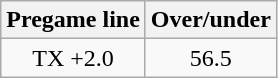<table class="wikitable" style="margin-left: auto; margin-right: auto; border: none; display: inline-table;">
<tr align="center">
<th style=>Pregame line</th>
<th style=>Over/under</th>
</tr>
<tr align="center">
<td>TX +2.0</td>
<td>56.5</td>
</tr>
</table>
